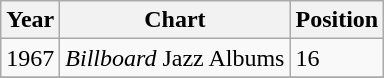<table class="wikitable">
<tr>
<th>Year</th>
<th>Chart</th>
<th>Position</th>
</tr>
<tr>
<td>1967</td>
<td><em>Billboard</em> Jazz Albums</td>
<td>16</td>
</tr>
<tr>
</tr>
</table>
